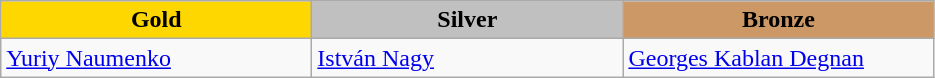<table class="wikitable" style="text-align:left">
<tr align="center">
<td width=200 bgcolor=gold><strong>Gold</strong></td>
<td width=200 bgcolor=silver><strong>Silver</strong></td>
<td width=200 bgcolor=CC9966><strong>Bronze</strong></td>
</tr>
<tr>
<td><a href='#'>Yuriy Naumenko</a><br><em></em></td>
<td><a href='#'>István Nagy</a><br><em></em></td>
<td><a href='#'>Georges Kablan Degnan</a><br><em></em></td>
</tr>
</table>
